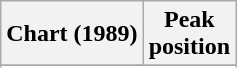<table class="wikitable sortable">
<tr>
<th align="left">Chart (1989)</th>
<th align="center">Peak<br>position</th>
</tr>
<tr>
</tr>
<tr>
</tr>
</table>
